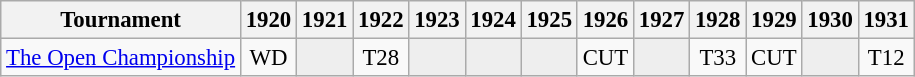<table class="wikitable" style="font-size:95%;text-align:center;">
<tr>
<th>Tournament</th>
<th>1920</th>
<th>1921</th>
<th>1922</th>
<th>1923</th>
<th>1924</th>
<th>1925</th>
<th>1926</th>
<th>1927</th>
<th>1928</th>
<th>1929</th>
<th>1930</th>
<th>1931</th>
</tr>
<tr>
<td align=left><a href='#'>The Open Championship</a></td>
<td>WD</td>
<td style="background:#eeeeee;"></td>
<td>T28</td>
<td style="background:#eeeeee;"></td>
<td style="background:#eeeeee;"></td>
<td style="background:#eeeeee;"></td>
<td>CUT</td>
<td style="background:#eeeeee;"></td>
<td>T33</td>
<td>CUT</td>
<td style="background:#eeeeee;"></td>
<td>T12</td>
</tr>
</table>
